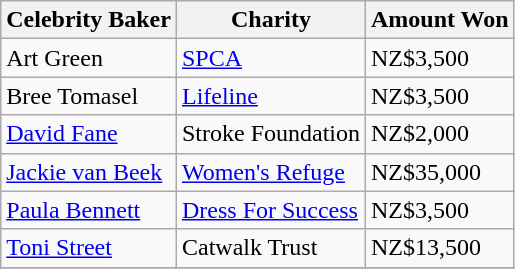<table class="wikitable sortable">
<tr>
<th>Celebrity Baker</th>
<th>Charity</th>
<th>Amount Won</th>
</tr>
<tr>
<td>Art Green</td>
<td><a href='#'>SPCA</a></td>
<td>NZ$3,500</td>
</tr>
<tr>
<td>Bree Tomasel</td>
<td><a href='#'>Lifeline</a></td>
<td>NZ$3,500</td>
</tr>
<tr>
<td><a href='#'>David Fane</a></td>
<td>Stroke Foundation</td>
<td>NZ$2,000</td>
</tr>
<tr>
<td><a href='#'>Jackie van Beek</a></td>
<td><a href='#'>Women's Refuge</a></td>
<td>NZ$35,000</td>
</tr>
<tr>
<td><a href='#'>Paula Bennett</a></td>
<td><a href='#'>Dress For Success</a></td>
<td>NZ$3,500</td>
</tr>
<tr>
<td><a href='#'>Toni Street</a></td>
<td>Catwalk Trust</td>
<td>NZ$13,500</td>
</tr>
<tr>
</tr>
</table>
